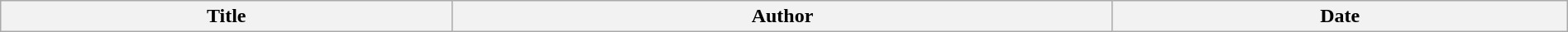<table class="wikitable" style="width:100%; margin:auto;">
<tr>
<th scope="col">Title</th>
<th scope="col">Author</th>
<th scope="col">Date<br>




</th>
</tr>
</table>
